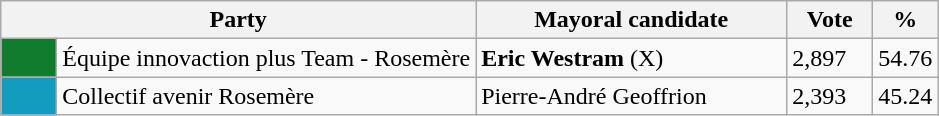<table class="wikitable">
<tr>
<th bgcolor="#DDDDFF" width="230px" colspan="2">Party</th>
<th bgcolor="#DDDDFF" width="200px">Mayoral candidate</th>
<th bgcolor="#DDDDFF" width="50px">Vote</th>
<th bgcolor="#DDDDFF" width="30px">%</th>
</tr>
<tr>
<td bgcolor=#117C2E width="30px"> </td>
<td>Équipe innovaction plus Team - Rosemère</td>
<td><strong>Eric Westram</strong> (X)</td>
<td>2,897</td>
<td>54.76</td>
</tr>
<tr>
<td bgcolor=#149cbe width="30px"> </td>
<td>Collectif avenir Rosemère</td>
<td>Pierre-André Geoffrion</td>
<td>2,393</td>
<td>45.24</td>
</tr>
</table>
